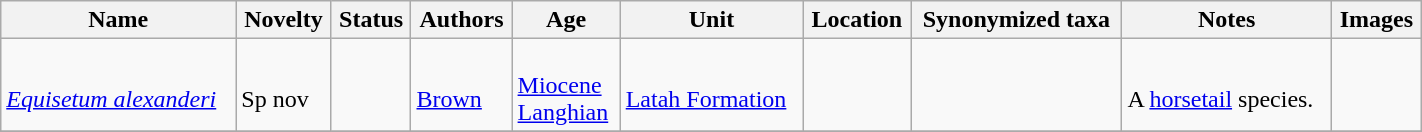<table class="wikitable sortable" align="center" width="75%">
<tr>
<th>Name</th>
<th>Novelty</th>
<th>Status</th>
<th>Authors</th>
<th>Age</th>
<th>Unit</th>
<th>Location</th>
<th>Synonymized taxa</th>
<th>Notes</th>
<th>Images</th>
</tr>
<tr>
<td><br><em><a href='#'>Equisetum alexanderi</a></em></td>
<td><br>Sp nov</td>
<td></td>
<td><br><a href='#'>Brown</a></td>
<td><br><a href='#'>Miocene</a><br><a href='#'>Langhian</a></td>
<td><br><a href='#'>Latah Formation</a></td>
<td><br><br></td>
<td></td>
<td><br>A <a href='#'>horsetail</a> species.</td>
<td></td>
</tr>
<tr>
</tr>
</table>
